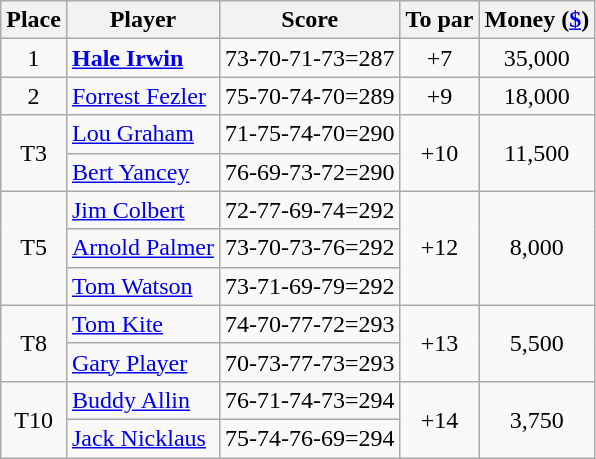<table class=wikitable>
<tr>
<th>Place</th>
<th>Player</th>
<th>Score</th>
<th>To par</th>
<th>Money (<a href='#'>$</a>)</th>
</tr>
<tr>
<td align=center>1</td>
<td> <strong><a href='#'>Hale Irwin</a></strong></td>
<td>73-70-71-73=287</td>
<td align=center>+7</td>
<td align=center>35,000</td>
</tr>
<tr>
<td align=center>2</td>
<td> <a href='#'>Forrest Fezler</a></td>
<td>75-70-74-70=289</td>
<td align=center>+9</td>
<td align=center>18,000</td>
</tr>
<tr>
<td rowspan=2 align=center>T3</td>
<td> <a href='#'>Lou Graham</a></td>
<td>71-75-74-70=290</td>
<td rowspan=2 align=center>+10</td>
<td rowspan=2 align=center>11,500</td>
</tr>
<tr>
<td> <a href='#'>Bert Yancey</a></td>
<td>76-69-73-72=290</td>
</tr>
<tr>
<td rowspan=3 align=center>T5</td>
<td> <a href='#'>Jim Colbert</a></td>
<td>72-77-69-74=292</td>
<td rowspan=3 align=center>+12</td>
<td rowspan=3 align=center>8,000</td>
</tr>
<tr>
<td> <a href='#'>Arnold Palmer</a></td>
<td>73-70-73-76=292</td>
</tr>
<tr>
<td> <a href='#'>Tom Watson</a></td>
<td>73-71-69-79=292</td>
</tr>
<tr>
<td rowspan=2 align=center>T8</td>
<td> <a href='#'>Tom Kite</a></td>
<td>74-70-77-72=293</td>
<td rowspan=2 align=center>+13</td>
<td rowspan=2 align=center>5,500</td>
</tr>
<tr>
<td> <a href='#'>Gary Player</a></td>
<td>70-73-77-73=293</td>
</tr>
<tr>
<td rowspan=2 align=center>T10</td>
<td> <a href='#'>Buddy Allin</a></td>
<td>76-71-74-73=294</td>
<td rowspan=2 align=center>+14</td>
<td rowspan=2 align=center>3,750</td>
</tr>
<tr>
<td> <a href='#'>Jack Nicklaus</a></td>
<td>75-74-76-69=294</td>
</tr>
</table>
